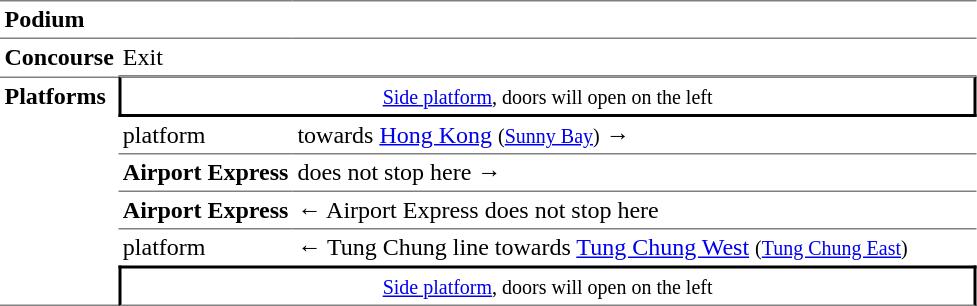<table border="0" cellspacing="0" cellpadding="3">
<tr>
<td colspan="2" style="border-bottom:solid 1px gray;border-top:solid 1px gray;width:75px;vertical-align:top;"><strong>Podium</strong></td>
<td style="border-top:solid 1px gray;border-bottom:solid 1px gray;width:450px;vertical-align:top;"></td>
</tr>
<tr>
<td valign="top"><strong>Concourse</strong></td>
<td colspan="2" style="border-bottom:solid 1px gray;">Exit</td>
</tr>
<tr>
<td rowspan="6" style="border-top:solid 1px gray;border-bottom:solid 1px gray;vertical-align:top;"><strong>Platforms</strong></td>
<td colspan="2" style="border-top:solid 1px gray;border-right:solid 2px black;border-left:solid 2px black;border-bottom:solid gray2px black;border-bottom:solid 2px black;text-align:center;"><small><a href='#'>Side platform</a>, doors will open on the left</small></td>
</tr>
<tr>
<td style="border-bottom:solid 1px gray;"><span><strong></strong></span> platform</td>
<td style="border-bottom:solid 1px gray;">  towards <a href='#'>Hong Kong</a> <small>(<a href='#'>Sunny Bay</a>)</small> →</td>
</tr>
<tr>
<td style="border-bottom:solid 1px gray;"><span><strong>Airport Express</strong></span></td>
<td style="border-bottom:solid 1px gray;">  does not stop here →</td>
</tr>
<tr>
<td style="border-bottom:solid 1px gray;"><span><strong>Airport Express</strong></span></td>
<td style="border-bottom:solid 1px gray;">←  Airport Express does not stop here</td>
</tr>
<tr>
<td><span><strong></strong></span> platform</td>
<td>←  Tung Chung line towards <a href='#'>Tung Chung West</a> <small>(<a href='#'>Tung Chung East</a>)</small></td>
</tr>
<tr>
<td colspan="2" style="border-top:solid 2px black;border-right:solid 2px black;border-left:solid 2px black;border-bottom:solid 1px gray;text-align:center;"><small><a href='#'>Side platform</a>, doors will open on the left</small></td>
</tr>
</table>
